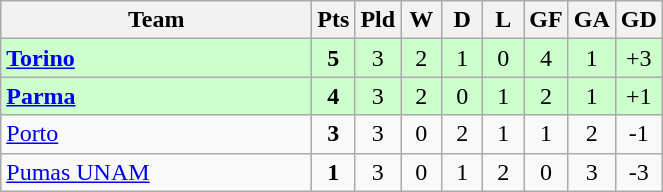<table class="wikitable" style="text-align:center;">
<tr>
<th width=200>Team</th>
<th width=20>Pts</th>
<th width=20>Pld</th>
<th width=20>W</th>
<th width=20>D</th>
<th width=20>L</th>
<th width=20>GF</th>
<th width=20>GA</th>
<th width=20>GD</th>
</tr>
<tr style="background:#ccffcc">
<td style="text-align:left"><strong> <a href='#'>Torino</a></strong></td>
<td><strong>5</strong></td>
<td>3</td>
<td>2</td>
<td>1</td>
<td>0</td>
<td>4</td>
<td>1</td>
<td>+3</td>
</tr>
<tr style="background:#ccffcc">
<td style="text-align:left"><strong> <a href='#'>Parma</a></strong></td>
<td><strong>4</strong></td>
<td>3</td>
<td>2</td>
<td>0</td>
<td>1</td>
<td>2</td>
<td>1</td>
<td>+1</td>
</tr>
<tr>
<td style="text-align:left"> <a href='#'>Porto</a></td>
<td><strong>3</strong></td>
<td>3</td>
<td>0</td>
<td>2</td>
<td>1</td>
<td>1</td>
<td>2</td>
<td>-1</td>
</tr>
<tr>
<td style="text-align:left"> <a href='#'>Pumas UNAM</a></td>
<td><strong>1</strong></td>
<td>3</td>
<td>0</td>
<td>1</td>
<td>2</td>
<td>0</td>
<td>3</td>
<td>-3</td>
</tr>
</table>
